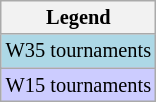<table class=wikitable style=font-size:85%>
<tr>
<th>Legend</th>
</tr>
<tr style="background:lightblue;">
<td>W35 tournaments</td>
</tr>
<tr style="background:#ccf;">
<td>W15 tournaments</td>
</tr>
</table>
